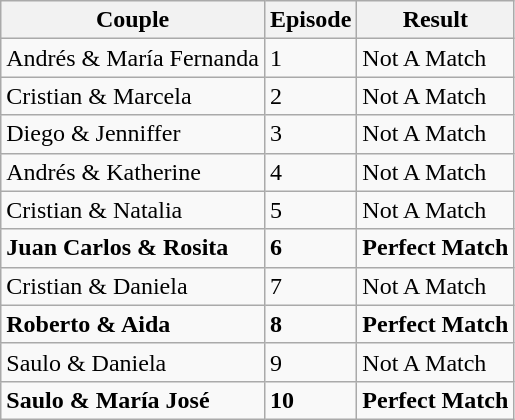<table class="wikitable">
<tr valign="bottom">
<th>Couple</th>
<th>Episode</th>
<th>Result</th>
</tr>
<tr>
<td>Andrés & María Fernanda</td>
<td>1</td>
<td>Not A Match</td>
</tr>
<tr>
<td>Cristian & Marcela</td>
<td>2</td>
<td>Not A Match</td>
</tr>
<tr>
<td>Diego & Jenniffer</td>
<td>3</td>
<td>Not A Match</td>
</tr>
<tr>
<td>Andrés & Katherine</td>
<td>4</td>
<td>Not A Match</td>
</tr>
<tr>
<td>Cristian & Natalia</td>
<td>5</td>
<td>Not A Match</td>
</tr>
<tr>
<td><strong>Juan Carlos & Rosita</strong></td>
<td><strong>6</strong></td>
<td><strong>Perfect Match</strong></td>
</tr>
<tr>
<td>Cristian & Daniela</td>
<td>7</td>
<td>Not A Match</td>
</tr>
<tr>
<td><strong>Roberto & Aida</strong></td>
<td><strong>8</strong></td>
<td><strong>Perfect Match</strong></td>
</tr>
<tr>
<td>Saulo & Daniela</td>
<td>9</td>
<td>Not A Match</td>
</tr>
<tr>
<td><strong>Saulo & María José</strong></td>
<td><strong>10</strong></td>
<td><strong>Perfect Match</strong></td>
</tr>
</table>
